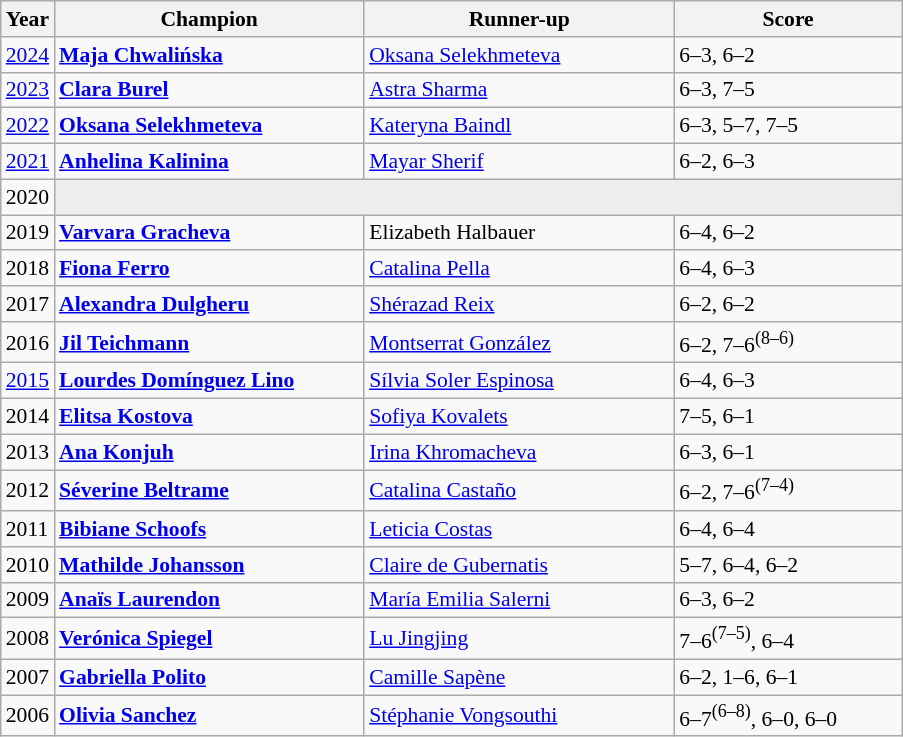<table class="wikitable" style="font-size:90%">
<tr>
<th>Year</th>
<th width="200">Champion</th>
<th width="200">Runner-up</th>
<th width="145">Score</th>
</tr>
<tr>
<td><a href='#'>2024</a></td>
<td> <strong><a href='#'>Maja Chwalińska</a></strong></td>
<td> <a href='#'>Oksana Selekhmeteva</a></td>
<td>6–3, 6–2</td>
</tr>
<tr>
<td><a href='#'>2023</a></td>
<td> <strong><a href='#'>Clara Burel</a></strong></td>
<td> <a href='#'>Astra Sharma</a></td>
<td>6–3, 7–5</td>
</tr>
<tr>
<td><a href='#'>2022</a></td>
<td> <strong><a href='#'>Oksana Selekhmeteva</a></strong></td>
<td> <a href='#'>Kateryna Baindl</a></td>
<td>6–3, 5–7, 7–5</td>
</tr>
<tr>
<td><a href='#'>2021</a></td>
<td> <strong><a href='#'>Anhelina Kalinina</a></strong></td>
<td> <a href='#'>Mayar Sherif</a></td>
<td>6–2, 6–3</td>
</tr>
<tr>
<td>2020</td>
<td colspan=3 bgcolor="#ededed"></td>
</tr>
<tr>
<td>2019</td>
<td> <strong><a href='#'>Varvara Gracheva</a></strong></td>
<td> Elizabeth Halbauer</td>
<td>6–4, 6–2</td>
</tr>
<tr>
<td>2018</td>
<td> <strong><a href='#'>Fiona Ferro</a></strong></td>
<td> <a href='#'>Catalina Pella</a></td>
<td>6–4, 6–3</td>
</tr>
<tr>
<td>2017</td>
<td> <strong><a href='#'>Alexandra Dulgheru</a></strong></td>
<td> <a href='#'>Shérazad Reix</a></td>
<td>6–2, 6–2</td>
</tr>
<tr>
<td>2016</td>
<td> <strong><a href='#'>Jil Teichmann</a></strong></td>
<td> <a href='#'>Montserrat González</a></td>
<td>6–2, 7–6<sup>(8–6)</sup></td>
</tr>
<tr>
<td><a href='#'>2015</a></td>
<td> <strong><a href='#'>Lourdes Domínguez Lino</a></strong></td>
<td> <a href='#'>Sílvia Soler Espinosa</a></td>
<td>6–4, 6–3</td>
</tr>
<tr>
<td>2014</td>
<td> <strong><a href='#'>Elitsa Kostova</a></strong></td>
<td> <a href='#'>Sofiya Kovalets</a></td>
<td>7–5, 6–1</td>
</tr>
<tr>
<td>2013</td>
<td> <strong><a href='#'>Ana Konjuh</a></strong></td>
<td> <a href='#'>Irina Khromacheva</a></td>
<td>6–3, 6–1</td>
</tr>
<tr>
<td>2012</td>
<td> <strong><a href='#'>Séverine Beltrame</a></strong></td>
<td> <a href='#'>Catalina Castaño</a></td>
<td>6–2, 7–6<sup>(7–4)</sup></td>
</tr>
<tr>
<td>2011</td>
<td> <strong><a href='#'>Bibiane Schoofs</a></strong></td>
<td> <a href='#'>Leticia Costas</a></td>
<td>6–4, 6–4</td>
</tr>
<tr>
<td>2010</td>
<td> <strong><a href='#'>Mathilde Johansson</a></strong></td>
<td> <a href='#'>Claire de Gubernatis</a></td>
<td>5–7, 6–4, 6–2</td>
</tr>
<tr>
<td>2009</td>
<td> <strong><a href='#'>Anaïs Laurendon</a></strong></td>
<td> <a href='#'>María Emilia Salerni</a></td>
<td>6–3, 6–2</td>
</tr>
<tr>
<td>2008</td>
<td> <strong><a href='#'>Verónica Spiegel</a></strong></td>
<td> <a href='#'>Lu Jingjing</a></td>
<td>7–6<sup>(7–5)</sup>, 6–4</td>
</tr>
<tr>
<td>2007</td>
<td> <strong><a href='#'>Gabriella Polito</a></strong></td>
<td> <a href='#'>Camille Sapène</a></td>
<td>6–2, 1–6, 6–1</td>
</tr>
<tr>
<td>2006</td>
<td> <strong><a href='#'>Olivia Sanchez</a></strong></td>
<td> <a href='#'>Stéphanie Vongsouthi</a></td>
<td>6–7<sup>(6–8)</sup>, 6–0, 6–0</td>
</tr>
</table>
